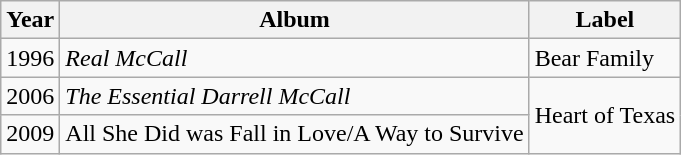<table class="wikitable">
<tr>
<th>Year</th>
<th>Album</th>
<th>Label</th>
</tr>
<tr>
<td>1996</td>
<td><em>Real McCall</em></td>
<td>Bear Family</td>
</tr>
<tr>
<td>2006</td>
<td><em>The Essential Darrell McCall</em></td>
<td rowspan="2">Heart of Texas</td>
</tr>
<tr>
<td>2009</td>
<td>All She Did was Fall in Love/A Way to Survive</td>
</tr>
</table>
